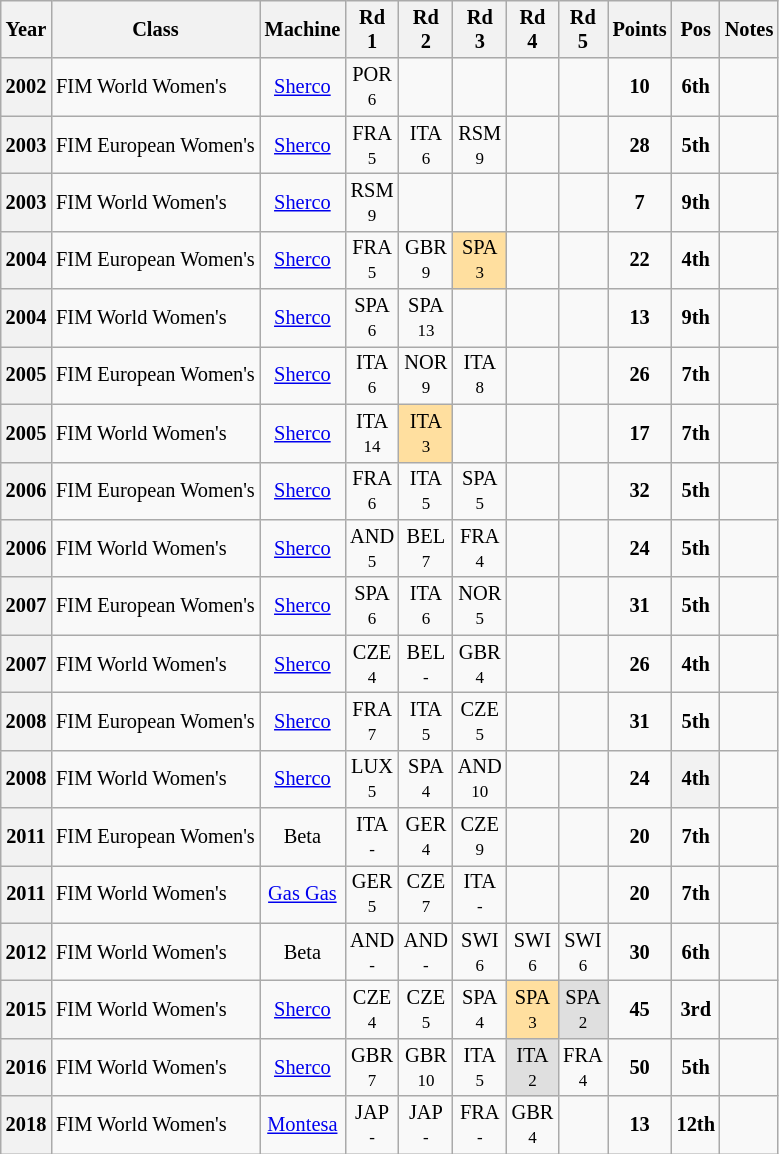<table class="wikitable" style="font-size: 85%; text-align:center">
<tr valign="top">
<th valign="middle">Year</th>
<th valign="middle">Class</th>
<th valign="middle">Machine</th>
<th>Rd<br>1</th>
<th>Rd<br>2</th>
<th>Rd<br>3</th>
<th>Rd<br>4</th>
<th>Rd<br>5</th>
<th valign="middle">Points</th>
<th valign="middle">Pos</th>
<th valign="middle">Notes</th>
</tr>
<tr>
<th>2002</th>
<td align="left">FIM World Women's</td>
<td><a href='#'>Sherco</a></td>
<td>POR<br><small>6</small></td>
<td></td>
<td></td>
<td></td>
<td></td>
<td><strong>10</strong></td>
<td><strong>6th</strong></td>
<td></td>
</tr>
<tr>
<th>2003</th>
<td align="left">FIM European Women's</td>
<td><a href='#'>Sherco</a></td>
<td>FRA<br><small>5</small></td>
<td>ITA<br><small>6</small></td>
<td>RSM<br><small>9</small></td>
<td></td>
<td></td>
<td><strong>28</strong></td>
<td><strong>5th</strong></td>
<td></td>
</tr>
<tr>
<th>2003</th>
<td align="left">FIM World Women's</td>
<td><a href='#'>Sherco</a></td>
<td>RSM<br><small>9</small></td>
<td></td>
<td></td>
<td></td>
<td></td>
<td><strong>7</strong></td>
<td><strong>9th</strong></td>
<td></td>
</tr>
<tr>
<th>2004</th>
<td align="left">FIM European Women's</td>
<td><a href='#'>Sherco</a></td>
<td>FRA<br><small>5</small></td>
<td>GBR<br><small>9</small></td>
<td style="background:#ffdf9f;">SPA<br><small>3</small></td>
<td></td>
<td></td>
<td><strong>22</strong></td>
<td><strong>4th</strong></td>
<td></td>
</tr>
<tr>
<th>2004</th>
<td align="left">FIM World Women's</td>
<td><a href='#'>Sherco</a></td>
<td>SPA<br><small>6</small></td>
<td>SPA<br><small>13</small></td>
<td></td>
<td></td>
<td></td>
<td><strong>13</strong></td>
<td><strong>9th</strong></td>
<td></td>
</tr>
<tr>
<th>2005</th>
<td align="left">FIM European Women's</td>
<td><a href='#'>Sherco</a></td>
<td>ITA<br><small>6</small></td>
<td>NOR<br><small>9</small></td>
<td>ITA<br><small>8</small></td>
<td></td>
<td></td>
<td><strong>26</strong></td>
<td><strong>7th</strong></td>
<td></td>
</tr>
<tr>
<th>2005</th>
<td align="left">FIM World Women's</td>
<td><a href='#'>Sherco</a></td>
<td>ITA<br><small>14</small></td>
<td style="background:#ffdf9f;">ITA<br><small>3</small></td>
<td></td>
<td></td>
<td></td>
<td><strong>17</strong></td>
<td><strong>7th</strong></td>
<td></td>
</tr>
<tr>
<th>2006</th>
<td align="left">FIM European Women's</td>
<td><a href='#'>Sherco</a></td>
<td>FRA<br><small>6</small></td>
<td>ITA<br><small>5</small></td>
<td>SPA<br><small>5</small></td>
<td></td>
<td></td>
<td><strong>32</strong></td>
<td><strong>5th</strong></td>
<td></td>
</tr>
<tr>
<th>2006</th>
<td align="left">FIM World Women's</td>
<td><a href='#'>Sherco</a></td>
<td>AND<br><small>5</small></td>
<td>BEL<br><small>7</small></td>
<td>FRA<br><small>4</small></td>
<td></td>
<td></td>
<td><strong>24</strong></td>
<td><strong>5th</strong></td>
<td></td>
</tr>
<tr>
<th>2007</th>
<td align="left">FIM European Women's</td>
<td><a href='#'>Sherco</a></td>
<td>SPA<br><small>6</small></td>
<td>ITA<br><small>6</small></td>
<td>NOR<br><small>5</small></td>
<td></td>
<td></td>
<td><strong>31</strong></td>
<td><strong>5th</strong></td>
<td></td>
</tr>
<tr>
<th>2007</th>
<td align="left">FIM World Women's</td>
<td><a href='#'>Sherco</a></td>
<td>CZE<br><small>4</small></td>
<td>BEL<br><small>-</small></td>
<td>GBR<br><small>4</small></td>
<td></td>
<td></td>
<td><strong>26</strong></td>
<td><strong>4th</strong></td>
<td></td>
</tr>
<tr>
<th>2008</th>
<td align="left">FIM European Women's</td>
<td><a href='#'>Sherco</a></td>
<td>FRA<br><small>7</small></td>
<td>ITA<br><small>5</small></td>
<td>CZE<br><small>5</small></td>
<td></td>
<td></td>
<td><strong>31</strong></td>
<td><strong>5th</strong></td>
<td></td>
</tr>
<tr>
<th>2008</th>
<td align="left">FIM World Women's</td>
<td><a href='#'>Sherco</a></td>
<td>LUX<br><small>5</small></td>
<td>SPA<br><small>4</small></td>
<td>AND<br><small>10</small></td>
<td></td>
<td></td>
<td><strong>24</strong></td>
<th>4th</th>
<td></td>
</tr>
<tr>
<th>2011</th>
<td align="left">FIM European Women's</td>
<td>Beta</td>
<td>ITA<br><small>-</small></td>
<td>GER<br><small>4</small></td>
<td>CZE<br><small>9</small></td>
<td></td>
<td></td>
<td><strong>20</strong></td>
<td><strong>7th</strong></td>
<td></td>
</tr>
<tr>
<th>2011</th>
<td align="left">FIM World Women's</td>
<td><a href='#'>Gas Gas</a></td>
<td>GER<br><small>5</small></td>
<td>CZE<br><small>7</small></td>
<td>ITA<br><small>-</small></td>
<td></td>
<td></td>
<td><strong>20</strong></td>
<td><strong>7th</strong></td>
<td></td>
</tr>
<tr>
<th>2012</th>
<td align="left">FIM World Women's</td>
<td>Beta</td>
<td>AND<br><small>-</small></td>
<td>AND<br><small>-</small></td>
<td>SWI<br><small>6</small></td>
<td>SWI<br><small>6</small></td>
<td>SWI<br><small>6</small></td>
<td><strong>30</strong></td>
<td><strong>6th</strong></td>
<td></td>
</tr>
<tr>
<th>2015</th>
<td align="left">FIM World Women's</td>
<td><a href='#'>Sherco</a></td>
<td>CZE<br><small>4</small></td>
<td>CZE<br><small>5</small></td>
<td>SPA<br><small>4</small></td>
<td style="background:#ffdf9f;">SPA<br><small>3</small></td>
<td style="background:#dfdfdf;">SPA<br><small>2</small></td>
<td><strong>45</strong></td>
<td><strong>3rd</strong></td>
<td></td>
</tr>
<tr>
<th>2016</th>
<td align="left">FIM World Women's</td>
<td><a href='#'>Sherco</a></td>
<td>GBR<br><small>7</small></td>
<td>GBR<br><small>10</small></td>
<td>ITA<br><small>5</small></td>
<td style="background:#dfdfdf;">ITA<br><small>2</small></td>
<td>FRA<br><small>4</small></td>
<td><strong>50</strong></td>
<td><strong>5th</strong></td>
<td></td>
</tr>
<tr>
<th>2018</th>
<td align="left">FIM World Women's</td>
<td><a href='#'>Montesa</a></td>
<td>JAP<br><small>-</small></td>
<td>JAP<br><small>-</small></td>
<td>FRA<br><small>-</small></td>
<td>GBR<br><small>4</small></td>
<td></td>
<td><strong>13</strong></td>
<td><strong>12th</strong></td>
<td></td>
</tr>
</table>
